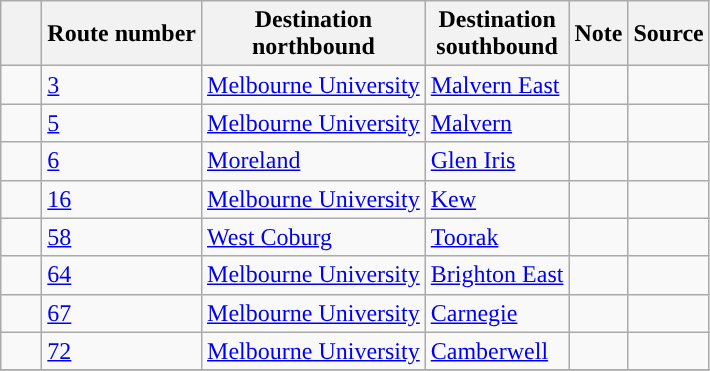<table class="wikitable sortable">
<tr>
<th class="unsortable" scope="col" style="width: 20px;"></th>
<th>Route number</th>
<th>Destination<br>northbound</th>
<th>Destination<br>southbound</th>
<th>Note</th>
<th>Source</th>
</tr>
<tr>
<td style="background: #"></td>
<td data-sort-value="3"><a href='#'>3</a></td>
<td><a href='#'>Melbourne University</a></td>
<td><a href='#'>Malvern East</a></td>
<td></td>
<td></td>
</tr>
<tr>
<td style="background: #"></td>
<td data-sort-value="5"><a href='#'>5</a></td>
<td><a href='#'>Melbourne University</a></td>
<td><a href='#'>Malvern</a></td>
<td></td>
<td></td>
</tr>
<tr>
<td style="background: #"></td>
<td data-sort-value="6"><a href='#'>6</a></td>
<td><a href='#'>Moreland</a></td>
<td><a href='#'>Glen Iris</a></td>
<td></td>
<td></td>
</tr>
<tr>
<td style="background: #"></td>
<td data-sort-value="16"><a href='#'>16</a></td>
<td><a href='#'>Melbourne University</a></td>
<td><a href='#'>Kew</a></td>
<td></td>
<td></td>
</tr>
<tr>
<td style="background: #"></td>
<td data-sort-value="58"><a href='#'>58</a></td>
<td><a href='#'>West Coburg</a></td>
<td><a href='#'>Toorak</a></td>
<td></td>
<td></td>
</tr>
<tr>
<td style="background: #"></td>
<td data-sort-value="64"><a href='#'>64</a></td>
<td><a href='#'>Melbourne University</a></td>
<td><a href='#'>Brighton East</a></td>
<td></td>
<td></td>
</tr>
<tr>
<td style="background: #"></td>
<td data-sort-value="67"><a href='#'>67</a></td>
<td><a href='#'>Melbourne University</a></td>
<td><a href='#'>Carnegie</a></td>
<td></td>
<td></td>
</tr>
<tr>
<td style="background: #"></td>
<td data-sort-value="72"><a href='#'>72</a></td>
<td><a href='#'>Melbourne University</a></td>
<td><a href='#'>Camberwell</a></td>
<td></td>
<td></td>
</tr>
<tr>
</tr>
</table>
